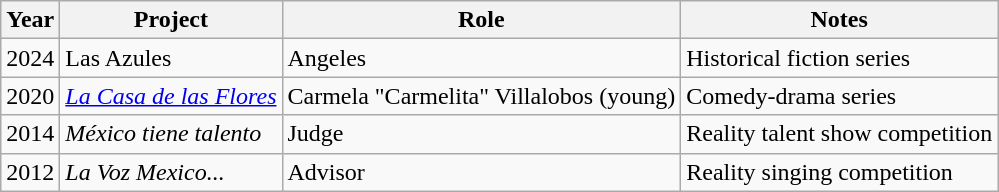<table class="wikitable">
<tr>
<th>Year</th>
<th>Project</th>
<th>Role</th>
<th>Notes</th>
</tr>
<tr>
<td>2024</td>
<td>Las Azules</td>
<td>Angeles</td>
<td>Historical fiction series</td>
</tr>
<tr>
<td>2020</td>
<td><em><a href='#'>La Casa de las Flores</a></em></td>
<td>Carmela "Carmelita" Villalobos (young)</td>
<td>Comedy-drama series</td>
</tr>
<tr>
<td>2014</td>
<td><em>México tiene talento</em></td>
<td>Judge</td>
<td>Reality talent show competition</td>
</tr>
<tr>
<td>2012</td>
<td><em>La Voz Mexico...</em></td>
<td>Advisor</td>
<td>Reality singing competition</td>
</tr>
</table>
